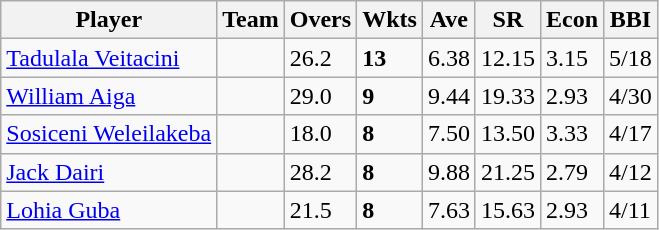<table class="wikitable">
<tr>
<th>Player</th>
<th>Team</th>
<th>Overs</th>
<th>Wkts</th>
<th>Ave</th>
<th>SR</th>
<th>Econ</th>
<th>BBI</th>
</tr>
<tr>
<td><a href='#'>Tadulala Veitacini</a></td>
<td></td>
<td>26.2</td>
<td><strong>13</strong></td>
<td>6.38</td>
<td>12.15</td>
<td>3.15</td>
<td>5/18</td>
</tr>
<tr>
<td><a href='#'>William Aiga</a></td>
<td></td>
<td>29.0</td>
<td><strong>9</strong></td>
<td>9.44</td>
<td>19.33</td>
<td>2.93</td>
<td>4/30</td>
</tr>
<tr>
<td><a href='#'>Sosiceni Weleilakeba</a></td>
<td></td>
<td>18.0</td>
<td><strong>8</strong></td>
<td>7.50</td>
<td>13.50</td>
<td>3.33</td>
<td>4/17</td>
</tr>
<tr>
<td><a href='#'>Jack Dairi</a></td>
<td></td>
<td>28.2</td>
<td><strong>8</strong></td>
<td>9.88</td>
<td>21.25</td>
<td>2.79</td>
<td>4/12</td>
</tr>
<tr>
<td><a href='#'>Lohia Guba</a></td>
<td></td>
<td>21.5</td>
<td><strong>8</strong></td>
<td>7.63</td>
<td>15.63</td>
<td>2.93</td>
<td>4/11</td>
</tr>
</table>
